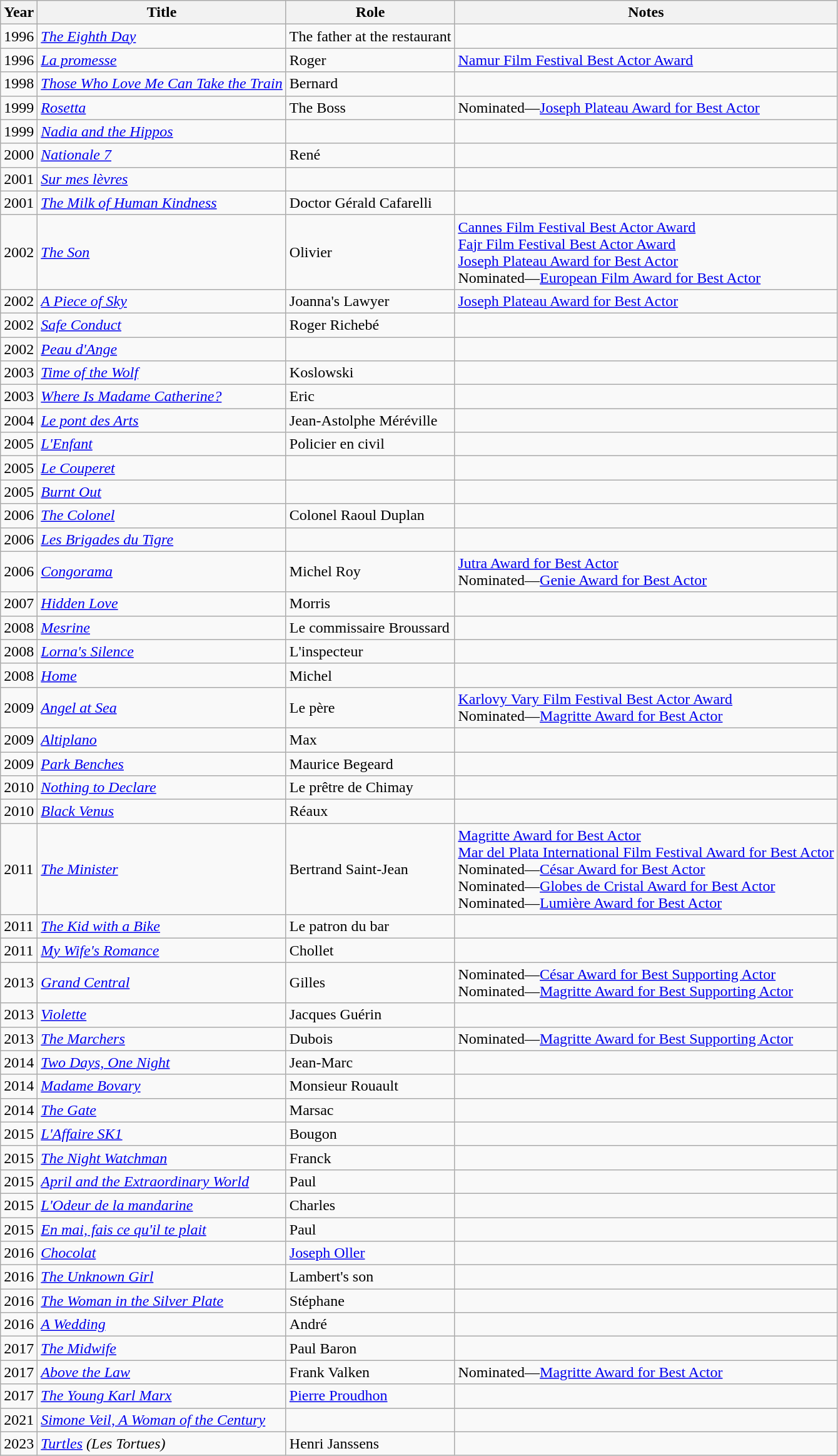<table class="wikitable sortable">
<tr>
<th>Year</th>
<th>Title</th>
<th>Role</th>
<th class="unsortable">Notes</th>
</tr>
<tr>
<td>1996</td>
<td><em><a href='#'>The Eighth Day</a></em></td>
<td>The father at the restaurant</td>
<td></td>
</tr>
<tr>
<td>1996</td>
<td><em><a href='#'>La promesse</a></em></td>
<td>Roger</td>
<td><a href='#'>Namur Film Festival Best Actor Award</a></td>
</tr>
<tr>
<td>1998</td>
<td><em><a href='#'>Those Who Love Me Can Take the Train</a></em></td>
<td>Bernard</td>
<td></td>
</tr>
<tr>
<td>1999</td>
<td><em><a href='#'>Rosetta</a></em></td>
<td>The Boss</td>
<td>Nominated—<a href='#'>Joseph Plateau Award for Best Actor</a></td>
</tr>
<tr>
<td>1999</td>
<td><em><a href='#'>Nadia and the Hippos</a></em></td>
<td></td>
<td></td>
</tr>
<tr>
<td>2000</td>
<td><em><a href='#'>Nationale 7</a></em></td>
<td>René</td>
<td></td>
</tr>
<tr>
<td>2001</td>
<td><em><a href='#'>Sur mes lèvres</a></em></td>
<td></td>
<td></td>
</tr>
<tr>
<td>2001</td>
<td><em><a href='#'>The Milk of Human Kindness</a></em></td>
<td>Doctor Gérald Cafarelli</td>
<td></td>
</tr>
<tr>
<td>2002</td>
<td><em><a href='#'>The Son</a></em></td>
<td>Olivier</td>
<td><a href='#'>Cannes Film Festival Best Actor Award</a><br><a href='#'>Fajr Film Festival Best Actor Award</a><br><a href='#'>Joseph Plateau Award for Best Actor</a><br>Nominated—<a href='#'>European Film Award for Best Actor</a></td>
</tr>
<tr>
<td>2002</td>
<td><em><a href='#'>A Piece of Sky</a></em></td>
<td>Joanna's Lawyer</td>
<td><a href='#'>Joseph Plateau Award for Best Actor</a></td>
</tr>
<tr>
<td>2002</td>
<td><em><a href='#'>Safe Conduct</a></em></td>
<td>Roger Richebé</td>
<td></td>
</tr>
<tr>
<td>2002</td>
<td><em><a href='#'>Peau d'Ange</a></em></td>
<td></td>
<td></td>
</tr>
<tr>
<td>2003</td>
<td><em><a href='#'>Time of the Wolf</a></em></td>
<td>Koslowski</td>
<td></td>
</tr>
<tr>
<td>2003</td>
<td><em><a href='#'>Where Is Madame Catherine?</a></em></td>
<td>Eric</td>
<td></td>
</tr>
<tr>
<td>2004</td>
<td><em><a href='#'>Le pont des Arts</a></em></td>
<td>Jean-Astolphe Méréville</td>
<td></td>
</tr>
<tr>
<td>2005</td>
<td><em><a href='#'>L'Enfant</a></em></td>
<td>Policier en civil</td>
<td></td>
</tr>
<tr>
<td>2005</td>
<td><em><a href='#'>Le Couperet</a></em></td>
<td></td>
<td></td>
</tr>
<tr>
<td>2005</td>
<td><em><a href='#'>Burnt Out</a></em></td>
<td></td>
<td></td>
</tr>
<tr>
<td>2006</td>
<td><em><a href='#'>The Colonel</a></em></td>
<td>Colonel Raoul Duplan</td>
<td></td>
</tr>
<tr>
<td>2006</td>
<td><em><a href='#'>Les Brigades du Tigre</a></em></td>
<td></td>
<td></td>
</tr>
<tr>
<td>2006</td>
<td><em><a href='#'>Congorama</a></em></td>
<td>Michel Roy</td>
<td><a href='#'>Jutra Award for Best Actor</a><br>Nominated—<a href='#'>Genie Award for Best Actor</a></td>
</tr>
<tr>
<td>2007</td>
<td><em><a href='#'>Hidden Love</a></em></td>
<td>Morris</td>
<td></td>
</tr>
<tr>
<td>2008</td>
<td><em><a href='#'>Mesrine</a></em></td>
<td>Le commissaire Broussard</td>
<td></td>
</tr>
<tr>
<td>2008</td>
<td><em><a href='#'>Lorna's Silence</a></em></td>
<td>L'inspecteur</td>
<td></td>
</tr>
<tr>
<td>2008</td>
<td><em><a href='#'>Home</a></em></td>
<td>Michel</td>
<td></td>
</tr>
<tr>
<td>2009</td>
<td><em><a href='#'>Angel at Sea</a></em></td>
<td>Le père</td>
<td><a href='#'>Karlovy Vary Film Festival Best Actor Award</a><br>Nominated—<a href='#'>Magritte Award for Best Actor</a></td>
</tr>
<tr>
<td>2009</td>
<td><em><a href='#'>Altiplano</a></em></td>
<td>Max</td>
<td></td>
</tr>
<tr>
<td>2009</td>
<td><em><a href='#'>Park Benches</a></em></td>
<td>Maurice Begeard</td>
<td></td>
</tr>
<tr>
<td>2010</td>
<td><em><a href='#'>Nothing to Declare</a></em></td>
<td>Le prêtre de Chimay</td>
<td></td>
</tr>
<tr>
<td>2010</td>
<td><em><a href='#'>Black Venus</a></em></td>
<td>Réaux</td>
<td></td>
</tr>
<tr>
<td>2011</td>
<td><em><a href='#'>The Minister</a></em></td>
<td>Bertrand Saint-Jean</td>
<td><a href='#'>Magritte Award for Best Actor</a><br><a href='#'>Mar del Plata International Film Festival Award for Best Actor</a><br>Nominated—<a href='#'>César Award for Best Actor</a><br>Nominated—<a href='#'>Globes de Cristal Award for Best Actor</a><br>Nominated—<a href='#'>Lumière Award for Best Actor</a></td>
</tr>
<tr>
<td>2011</td>
<td><em><a href='#'>The Kid with a Bike</a></em></td>
<td>Le patron du bar</td>
<td></td>
</tr>
<tr>
<td>2011</td>
<td><em><a href='#'>My Wife's Romance</a></em></td>
<td>Chollet</td>
<td></td>
</tr>
<tr>
<td>2013</td>
<td><em><a href='#'>Grand Central</a></em></td>
<td>Gilles</td>
<td>Nominated—<a href='#'>César Award for Best Supporting Actor</a><br>Nominated—<a href='#'>Magritte Award for Best Supporting Actor</a></td>
</tr>
<tr>
<td>2013</td>
<td><em><a href='#'>Violette</a></em></td>
<td>Jacques Guérin</td>
<td></td>
</tr>
<tr>
<td>2013</td>
<td><em><a href='#'>The Marchers</a></em></td>
<td>Dubois</td>
<td>Nominated—<a href='#'>Magritte Award for Best Supporting Actor</a></td>
</tr>
<tr>
<td>2014</td>
<td><em><a href='#'>Two Days, One Night</a></em></td>
<td>Jean-Marc</td>
<td></td>
</tr>
<tr>
<td>2014</td>
<td><em><a href='#'>Madame Bovary</a></em></td>
<td>Monsieur Rouault</td>
<td></td>
</tr>
<tr>
<td>2014</td>
<td><em><a href='#'>The Gate</a></em></td>
<td>Marsac</td>
<td></td>
</tr>
<tr>
<td>2015</td>
<td><em><a href='#'>L'Affaire SK1</a></em></td>
<td>Bougon</td>
<td></td>
</tr>
<tr>
<td>2015</td>
<td><em><a href='#'>The Night Watchman</a></em></td>
<td>Franck</td>
<td></td>
</tr>
<tr>
<td>2015</td>
<td><em><a href='#'>April and the Extraordinary World</a></em></td>
<td>Paul</td>
<td></td>
</tr>
<tr>
<td>2015</td>
<td><em><a href='#'>L'Odeur de la mandarine</a></em></td>
<td>Charles</td>
<td></td>
</tr>
<tr>
<td>2015</td>
<td><em><a href='#'>En mai, fais ce qu'il te plait</a></em></td>
<td>Paul</td>
<td></td>
</tr>
<tr>
<td>2016</td>
<td><em><a href='#'>Chocolat</a></em></td>
<td><a href='#'>Joseph Oller</a></td>
<td></td>
</tr>
<tr>
<td>2016</td>
<td><em><a href='#'>The Unknown Girl</a></em></td>
<td>Lambert's son</td>
<td></td>
</tr>
<tr>
<td>2016</td>
<td><em><a href='#'>The Woman in the Silver Plate</a></em></td>
<td>Stéphane</td>
<td></td>
</tr>
<tr>
<td>2016</td>
<td><em><a href='#'>A Wedding</a></em></td>
<td>André</td>
<td></td>
</tr>
<tr>
<td>2017</td>
<td><em><a href='#'>The Midwife</a></em></td>
<td>Paul Baron</td>
<td></td>
</tr>
<tr>
<td>2017</td>
<td><em><a href='#'>Above the Law</a></em></td>
<td>Frank Valken</td>
<td>Nominated—<a href='#'>Magritte Award for Best Actor</a></td>
</tr>
<tr>
<td>2017</td>
<td><em><a href='#'>The Young Karl Marx</a></em></td>
<td><a href='#'>Pierre Proudhon</a></td>
<td></td>
</tr>
<tr>
<td>2021</td>
<td><em><a href='#'>Simone Veil, A Woman of the Century</a></em></td>
<td></td>
<td></td>
</tr>
<tr>
<td>2023</td>
<td><em><a href='#'>Turtles</a> (Les Tortues)</em></td>
<td>Henri Janssens</td>
<td></td>
</tr>
</table>
